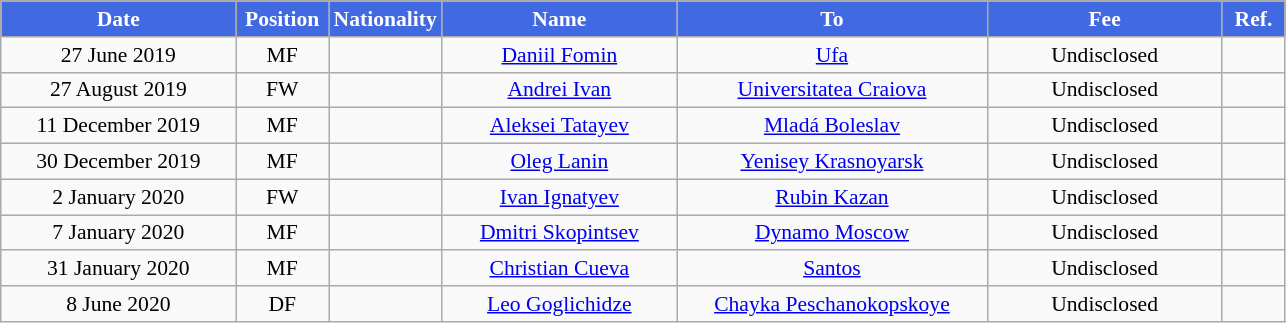<table class="wikitable"  style="text-align:center; font-size:90%; ">
<tr>
<th style="background:#4169E1; color:white; width:150px;">Date</th>
<th style="background:#4169E1; color:white; width:55px;">Position</th>
<th style="background:#4169E1; color:white; width:55px;">Nationality</th>
<th style="background:#4169E1; color:white; width:150px;">Name</th>
<th style="background:#4169E1; color:white; width:200px;">To</th>
<th style="background:#4169E1; color:white; width:150px;">Fee</th>
<th style="background:#4169E1; color:white; width:35px;">Ref.</th>
</tr>
<tr>
<td>27 June 2019</td>
<td>MF</td>
<td></td>
<td><a href='#'>Daniil Fomin</a></td>
<td><a href='#'>Ufa</a></td>
<td>Undisclosed</td>
<td></td>
</tr>
<tr>
<td>27 August 2019</td>
<td>FW</td>
<td></td>
<td><a href='#'>Andrei Ivan</a></td>
<td><a href='#'>Universitatea Craiova</a></td>
<td>Undisclosed</td>
<td></td>
</tr>
<tr>
<td>11 December 2019</td>
<td>MF</td>
<td></td>
<td><a href='#'>Aleksei Tatayev</a></td>
<td><a href='#'>Mladá Boleslav</a></td>
<td>Undisclosed</td>
<td></td>
</tr>
<tr>
<td>30 December 2019</td>
<td>MF</td>
<td></td>
<td><a href='#'>Oleg Lanin</a></td>
<td><a href='#'>Yenisey Krasnoyarsk</a></td>
<td>Undisclosed</td>
<td></td>
</tr>
<tr>
<td>2 January 2020</td>
<td>FW</td>
<td></td>
<td><a href='#'>Ivan Ignatyev</a></td>
<td><a href='#'>Rubin Kazan</a></td>
<td>Undisclosed</td>
<td></td>
</tr>
<tr>
<td>7 January 2020</td>
<td>MF</td>
<td></td>
<td><a href='#'>Dmitri Skopintsev</a></td>
<td><a href='#'>Dynamo Moscow</a></td>
<td>Undisclosed</td>
<td></td>
</tr>
<tr>
<td>31 January 2020</td>
<td>MF</td>
<td></td>
<td><a href='#'>Christian Cueva</a></td>
<td><a href='#'>Santos</a></td>
<td>Undisclosed</td>
<td></td>
</tr>
<tr>
<td>8 June 2020</td>
<td>DF</td>
<td></td>
<td><a href='#'>Leo Goglichidze</a></td>
<td><a href='#'>Chayka Peschanokopskoye</a></td>
<td>Undisclosed</td>
<td></td>
</tr>
</table>
